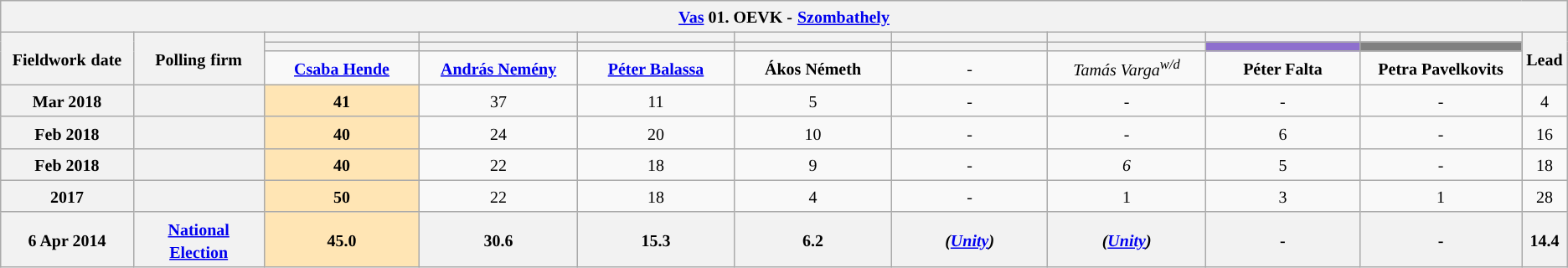<table class="wikitable mw-collapsible mw-collapsed" style="text-align:center">
<tr>
<th colspan="11" style="width: 980pt;"><small><a href='#'>Vas</a>  01. OEVK -</small> <small><a href='#'>Szombathely</a></small></th>
</tr>
<tr>
<th rowspan="3" style="width: 80pt;"><small>Fieldwork</small> <small>date</small></th>
<th rowspan="3" style="width: 80pt;"><strong><small>Polling</small> <small>firm</small></strong></th>
<th style="width: 100pt;"><small></small></th>
<th style="width: 100pt;"><small> </small></th>
<th style="width: 100pt;"></th>
<th style="width: 100pt;"></th>
<th style="width: 100pt;"></th>
<th style="width: 100pt;"></th>
<th style="width: 100pt;"></th>
<th style="width: 100pt;"></th>
<th rowspan="3" style="width: 20pt;"><small>Lead</small></th>
</tr>
<tr>
<th style="color:inherit;background:"></th>
<th style="color:inherit;background:"></th>
<th style="color:inherit;background:"></th>
<th style="color:inherit;background:"></th>
<th style="color:inherit;background:"></th>
<th style="color:inherit;background:"></th>
<th style="color:inherit;background:#8E6FCE;"></th>
<th style="color:inherit;background:#808080;"></th>
</tr>
<tr>
<td><small><strong><a href='#'>Csaba Hende</a></strong></small></td>
<td><small><strong><a href='#'>András Nemény</a></strong></small></td>
<td><small><strong><a href='#'>Péter Balassa</a></strong></small></td>
<td><small><strong>Ákos Németh</strong></small></td>
<td><small>-</small></td>
<td><small><em>Tamás Varga<sup>w/d</sup></em></small></td>
<td><small><strong>Péter Falta</strong></small></td>
<td><small><strong>Petra Pavelkovits</strong></small></td>
</tr>
<tr>
<th><small>Mar 2018</small></th>
<th><small></small></th>
<td style="background:#FFE5B4"><small><strong>41</strong></small></td>
<td><small>37</small></td>
<td><small>11</small></td>
<td><small>5</small></td>
<td><small>-</small></td>
<td><small>-</small></td>
<td><small>-</small></td>
<td><small>-</small></td>
<td style="background:"><small>4</small></td>
</tr>
<tr>
<th><small>Feb 2018</small></th>
<th><small> </small></th>
<td style="background:#FFE5B4"><small><strong>40</strong></small></td>
<td><small>24</small></td>
<td><small>20</small></td>
<td><small>10</small></td>
<td><small>-</small></td>
<td><em><small>-</small></em></td>
<td><small>6</small></td>
<td><small>-</small></td>
<td style="background:"><small>16</small></td>
</tr>
<tr>
<th><small>Feb 2018</small></th>
<th><small> </small></th>
<td style="background:#FFE5B4"><small><strong>40</strong></small></td>
<td><small>22</small></td>
<td><small>18</small></td>
<td><small>9</small></td>
<td><small>-</small></td>
<td><small><em>6</em></small></td>
<td><small>5</small></td>
<td><small>-</small></td>
<td style="background:"><small>18</small></td>
</tr>
<tr>
<th><small>2017</small></th>
<th><small></small></th>
<td style="background:#FFE5B4"><small><strong>50</strong></small></td>
<td><small>22</small></td>
<td><small>18</small></td>
<td><small>4</small></td>
<td><small>-</small></td>
<td><small>1</small></td>
<td><small>3</small></td>
<td><small>1</small></td>
<td style="background:"><small>28</small></td>
</tr>
<tr>
<th><small>6 Apr 2014</small></th>
<th><a href='#'><small>National Election</small></a></th>
<th style="background:#FFE5B4"><small><strong>45.0</strong></small></th>
<th><small>30.6</small></th>
<th><small>15.3</small></th>
<th><small>6.2</small></th>
<th><small><em>(<a href='#'>Unity</a>)</em></small></th>
<th><small><em>(<a href='#'>Unity</a>)</em></small></th>
<th><small>-</small></th>
<th><small>-</small></th>
<th style="background:"><small>14.4</small></th>
</tr>
</table>
